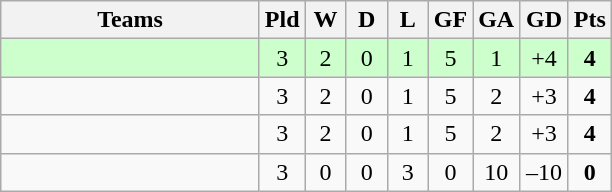<table class="wikitable" style="text-align: center;">
<tr>
<th width=165>Teams</th>
<th width=20>Pld</th>
<th width=20>W</th>
<th width=20>D</th>
<th width=20>L</th>
<th width=20>GF</th>
<th width=20>GA</th>
<th width=25>GD</th>
<th width=20>Pts</th>
</tr>
<tr align=center style="background:#ccffcc;">
<td style="text-align:left;"></td>
<td>3</td>
<td>2</td>
<td>0</td>
<td>1</td>
<td>5</td>
<td>1</td>
<td>+4</td>
<td><strong>4</strong></td>
</tr>
<tr align=center>
<td style="text-align:left;"></td>
<td>3</td>
<td>2</td>
<td>0</td>
<td>1</td>
<td>5</td>
<td>2</td>
<td>+3</td>
<td><strong>4</strong></td>
</tr>
<tr align=center>
<td style="text-align:left;"></td>
<td>3</td>
<td>2</td>
<td>0</td>
<td>1</td>
<td>5</td>
<td>2</td>
<td>+3</td>
<td><strong>4</strong></td>
</tr>
<tr align=center>
<td style="text-align:left;"></td>
<td>3</td>
<td>0</td>
<td>0</td>
<td>3</td>
<td>0</td>
<td>10</td>
<td>–10</td>
<td><strong>0</strong></td>
</tr>
</table>
